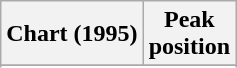<table class="wikitable plainrowheaders sortable" style="text-align:center">
<tr>
<th scope="col">Chart (1995)</th>
<th scope="col">Peak<br>position</th>
</tr>
<tr>
</tr>
<tr>
</tr>
<tr>
</tr>
</table>
